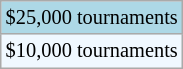<table class="wikitable" style="font-size:85%;">
<tr style="background:lightblue;">
<td>$25,000 tournaments</td>
</tr>
<tr style="background:#f0f8ff;">
<td>$10,000 tournaments</td>
</tr>
</table>
